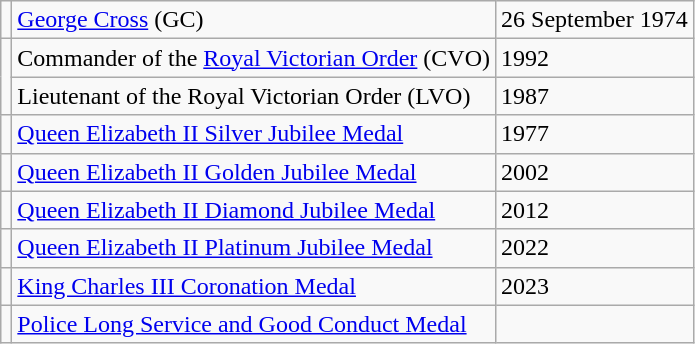<table class="wikitable">
<tr>
<td></td>
<td><a href='#'>George Cross</a> (GC)</td>
<td>26 September 1974</td>
</tr>
<tr>
<td rowspan=2></td>
<td>Commander of the <a href='#'>Royal Victorian Order</a> (CVO)</td>
<td>1992</td>
</tr>
<tr>
<td>Lieutenant of the Royal Victorian Order (LVO)</td>
<td>1987</td>
</tr>
<tr>
<td></td>
<td><a href='#'>Queen Elizabeth II Silver Jubilee Medal</a></td>
<td>1977</td>
</tr>
<tr>
<td></td>
<td><a href='#'>Queen Elizabeth II Golden Jubilee Medal</a></td>
<td>2002</td>
</tr>
<tr>
<td></td>
<td><a href='#'>Queen Elizabeth II Diamond Jubilee Medal</a></td>
<td>2012</td>
</tr>
<tr>
<td></td>
<td><a href='#'>Queen Elizabeth II Platinum Jubilee Medal</a></td>
<td>2022</td>
</tr>
<tr>
<td></td>
<td><a href='#'>King Charles III Coronation Medal</a></td>
<td>2023</td>
</tr>
<tr>
<td></td>
<td><a href='#'>Police Long Service and Good Conduct Medal</a></td>
<td></td>
</tr>
</table>
